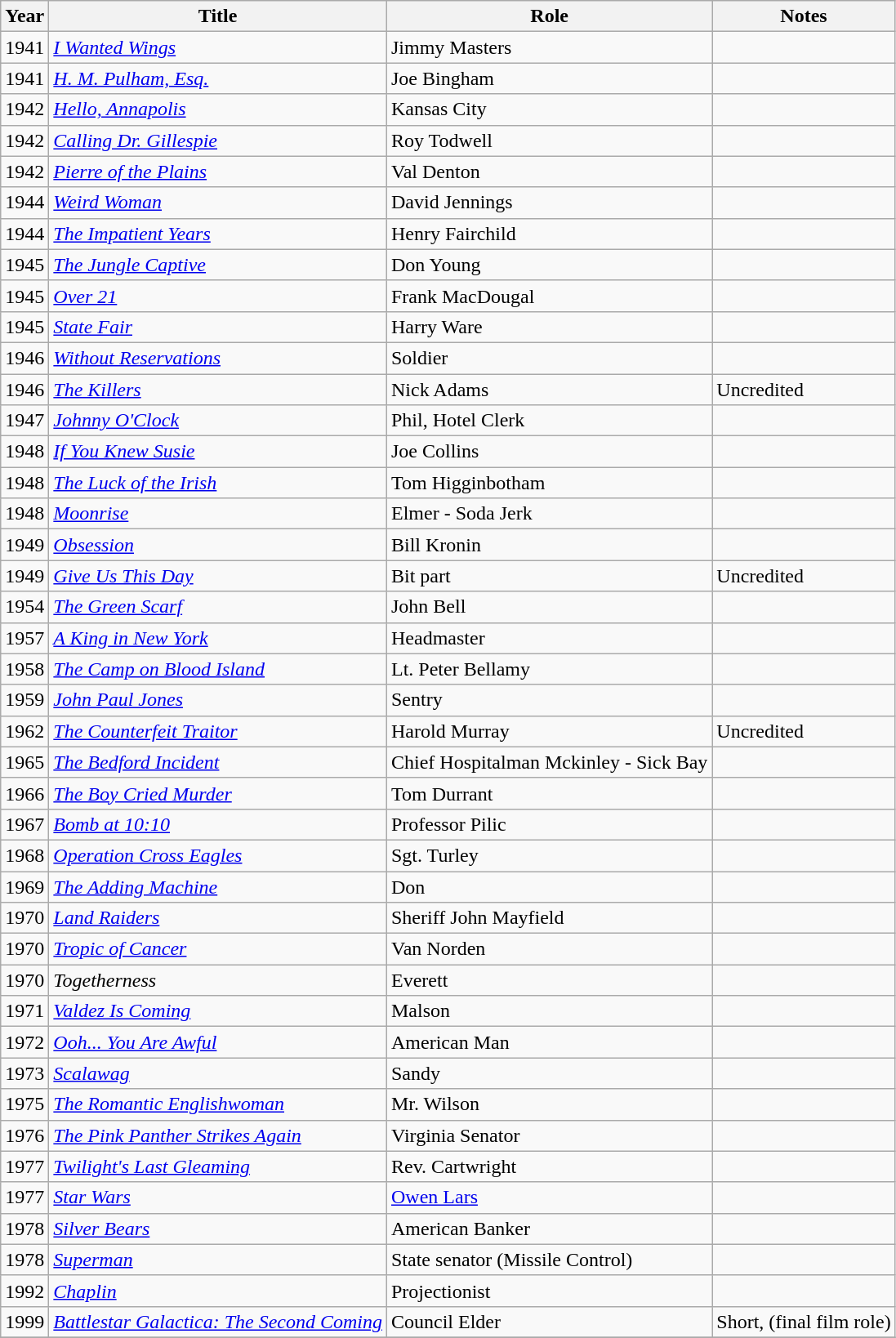<table class="wikitable">
<tr>
<th>Year</th>
<th>Title</th>
<th>Role</th>
<th>Notes</th>
</tr>
<tr>
<td>1941</td>
<td><em><a href='#'>I Wanted Wings</a></em></td>
<td>Jimmy Masters</td>
<td></td>
</tr>
<tr>
<td>1941</td>
<td><em><a href='#'>H. M. Pulham, Esq.</a></em></td>
<td>Joe Bingham</td>
<td></td>
</tr>
<tr>
<td>1942</td>
<td><em><a href='#'>Hello, Annapolis</a></em></td>
<td>Kansas City</td>
<td></td>
</tr>
<tr>
<td>1942</td>
<td><em><a href='#'>Calling Dr. Gillespie</a></em></td>
<td>Roy Todwell</td>
<td></td>
</tr>
<tr>
<td>1942</td>
<td><em><a href='#'>Pierre of the Plains</a></em></td>
<td>Val Denton</td>
<td></td>
</tr>
<tr>
<td>1944</td>
<td><em><a href='#'>Weird Woman</a></em></td>
<td>David Jennings</td>
<td></td>
</tr>
<tr>
<td>1944</td>
<td><em><a href='#'>The Impatient Years</a></em></td>
<td>Henry Fairchild</td>
<td></td>
</tr>
<tr>
<td>1945</td>
<td><em><a href='#'>The Jungle Captive</a></em></td>
<td>Don Young</td>
<td></td>
</tr>
<tr>
<td>1945</td>
<td><em><a href='#'>Over 21</a></em></td>
<td>Frank MacDougal</td>
<td></td>
</tr>
<tr>
<td>1945</td>
<td><em><a href='#'>State Fair</a></em></td>
<td>Harry Ware</td>
<td></td>
</tr>
<tr>
<td>1946</td>
<td><em><a href='#'>Without Reservations</a></em></td>
<td>Soldier</td>
<td></td>
</tr>
<tr>
<td>1946</td>
<td><em><a href='#'>The Killers</a></em></td>
<td>Nick Adams</td>
<td>Uncredited</td>
</tr>
<tr>
<td>1947</td>
<td><em><a href='#'>Johnny O'Clock</a></em></td>
<td>Phil, Hotel Clerk</td>
<td></td>
</tr>
<tr>
<td>1948</td>
<td><em><a href='#'>If You Knew Susie</a></em></td>
<td>Joe Collins</td>
<td></td>
</tr>
<tr>
<td>1948</td>
<td><em><a href='#'>The Luck of the Irish</a></em></td>
<td>Tom Higginbotham</td>
<td></td>
</tr>
<tr>
<td>1948</td>
<td><em><a href='#'>Moonrise</a></em></td>
<td>Elmer - Soda Jerk</td>
<td></td>
</tr>
<tr>
<td>1949</td>
<td><em><a href='#'>Obsession</a></em></td>
<td>Bill Kronin</td>
<td></td>
</tr>
<tr>
<td>1949</td>
<td><em><a href='#'>Give Us This Day</a></em></td>
<td>Bit part</td>
<td>Uncredited</td>
</tr>
<tr>
<td>1954</td>
<td><em><a href='#'>The Green Scarf</a></em></td>
<td>John Bell</td>
<td></td>
</tr>
<tr>
<td>1957</td>
<td><em><a href='#'>A King in New York</a></em></td>
<td>Headmaster</td>
<td></td>
</tr>
<tr>
<td>1958</td>
<td><em><a href='#'>The Camp on Blood Island</a></em></td>
<td>Lt. Peter Bellamy</td>
<td></td>
</tr>
<tr>
<td>1959</td>
<td><em><a href='#'>John Paul Jones</a></em></td>
<td>Sentry</td>
<td></td>
</tr>
<tr>
<td>1962</td>
<td><em><a href='#'>The Counterfeit Traitor</a></em></td>
<td>Harold Murray</td>
<td>Uncredited</td>
</tr>
<tr>
<td>1965</td>
<td><em><a href='#'>The Bedford Incident</a></em></td>
<td>Chief Hospitalman Mckinley - Sick Bay</td>
<td></td>
</tr>
<tr>
<td>1966</td>
<td><em><a href='#'>The Boy Cried Murder</a></em></td>
<td>Tom Durrant</td>
<td></td>
</tr>
<tr>
<td>1967</td>
<td><em><a href='#'>Bomb at 10:10</a></em></td>
<td>Professor Pilic</td>
<td></td>
</tr>
<tr>
<td>1968</td>
<td><em><a href='#'>Operation Cross Eagles</a></em></td>
<td>Sgt. Turley</td>
<td></td>
</tr>
<tr>
<td>1969</td>
<td><em><a href='#'>The Adding Machine</a></em></td>
<td>Don</td>
<td></td>
</tr>
<tr>
<td>1970</td>
<td><em><a href='#'>Land Raiders</a></em></td>
<td>Sheriff John Mayfield</td>
<td></td>
</tr>
<tr>
<td>1970</td>
<td><em><a href='#'>Tropic of Cancer</a></em></td>
<td>Van Norden</td>
<td></td>
</tr>
<tr>
<td>1970</td>
<td><em>Togetherness</em></td>
<td>Everett</td>
<td></td>
</tr>
<tr>
<td>1971</td>
<td><em><a href='#'>Valdez Is Coming</a></em></td>
<td>Malson</td>
<td></td>
</tr>
<tr>
<td>1972</td>
<td><em><a href='#'>Ooh... You Are Awful</a></em></td>
<td>American Man</td>
<td></td>
</tr>
<tr>
<td>1973</td>
<td><em><a href='#'>Scalawag</a></em></td>
<td>Sandy</td>
<td></td>
</tr>
<tr>
<td>1975</td>
<td><em><a href='#'>The Romantic Englishwoman</a></em></td>
<td>Mr. Wilson</td>
<td></td>
</tr>
<tr>
<td>1976</td>
<td><em><a href='#'>The Pink Panther Strikes Again</a></em></td>
<td>Virginia Senator</td>
<td></td>
</tr>
<tr>
<td>1977</td>
<td><em><a href='#'>Twilight's Last Gleaming</a></em></td>
<td>Rev. Cartwright</td>
<td></td>
</tr>
<tr>
<td>1977</td>
<td><em><a href='#'>Star Wars</a></em></td>
<td><a href='#'>Owen Lars</a></td>
<td></td>
</tr>
<tr>
<td>1978</td>
<td><em><a href='#'>Silver Bears</a></em></td>
<td>American Banker</td>
<td></td>
</tr>
<tr>
<td>1978</td>
<td><em><a href='#'>Superman</a></em></td>
<td>State senator (Missile Control)</td>
<td></td>
</tr>
<tr>
<td>1992</td>
<td><em><a href='#'>Chaplin</a></em></td>
<td>Projectionist</td>
<td></td>
</tr>
<tr>
<td>1999</td>
<td><em><a href='#'>Battlestar Galactica: The Second Coming</a></em></td>
<td>Council Elder</td>
<td>Short, (final film role)</td>
</tr>
<tr>
</tr>
</table>
